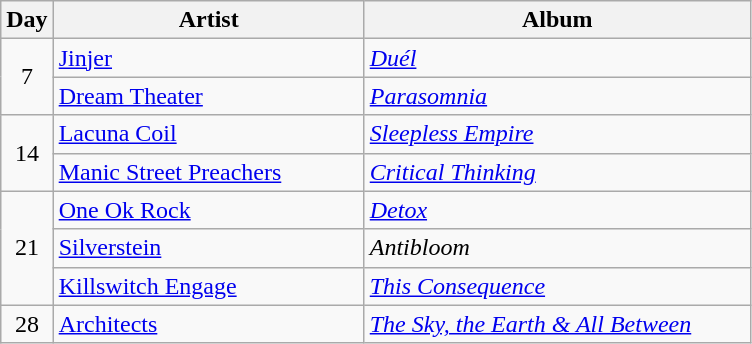<table class="wikitable" id="table_February">
<tr>
<th style="width:20px;">Day</th>
<th style="width:200px;">Artist</th>
<th style="width:250px;">Album</th>
</tr>
<tr>
<td style="text-align:center;" rowspan="2">7</td>
<td><a href='#'>Jinjer</a></td>
<td><em><a href='#'>Duél</a></em></td>
</tr>
<tr>
<td><a href='#'>Dream Theater</a></td>
<td><em><a href='#'>Parasomnia</a></em></td>
</tr>
<tr>
<td style="text-align:center;" rowspan="2">14</td>
<td><a href='#'>Lacuna Coil</a></td>
<td><em><a href='#'>Sleepless Empire</a></em></td>
</tr>
<tr>
<td><a href='#'>Manic Street Preachers</a></td>
<td><em><a href='#'>Critical Thinking</a></em></td>
</tr>
<tr>
<td style="text-align:center;" rowspan="3">21</td>
<td><a href='#'>One Ok Rock</a></td>
<td><em><a href='#'>Detox</a></em></td>
</tr>
<tr>
<td><a href='#'>Silverstein</a></td>
<td><em>Antibloom</em></td>
</tr>
<tr>
<td><a href='#'>Killswitch Engage</a></td>
<td><em><a href='#'>This Consequence</a></em></td>
</tr>
<tr>
<td style="text-align:center;" rowspan="1">28</td>
<td><a href='#'>Architects</a></td>
<td><em><a href='#'>The Sky, the Earth & All Between</a></em></td>
</tr>
</table>
